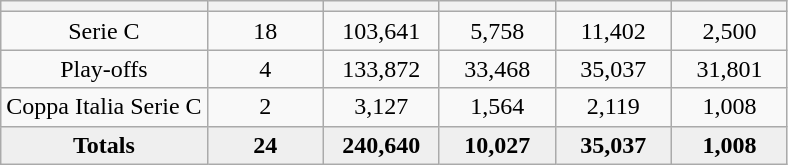<table class="wikitable" style="text-align: center;">
<tr>
<th></th>
<th style="width:70px;"></th>
<th style="width:70px;"></th>
<th style="width:70px;"></th>
<th style="width:70px;"></th>
<th style="width:70px;"></th>
</tr>
<tr>
<td align=center>Serie C</td>
<td>18</td>
<td>103,641</td>
<td>5,758</td>
<td>11,402</td>
<td>2,500</td>
</tr>
<tr>
<td align=center>Play-offs</td>
<td>4</td>
<td>133,872</td>
<td>33,468</td>
<td>35,037</td>
<td>31,801</td>
</tr>
<tr>
<td align=center>Coppa Italia Serie C</td>
<td>2</td>
<td>3,127</td>
<td>1,564</td>
<td>2,119</td>
<td>1,008</td>
</tr>
<tr bgcolor="#EFEFEF">
<td><strong>Totals</strong></td>
<td><strong>24</strong></td>
<td><strong>240,640</strong></td>
<td><strong>10,027</strong></td>
<td><strong>35,037</strong></td>
<td><strong>1,008</strong></td>
</tr>
</table>
